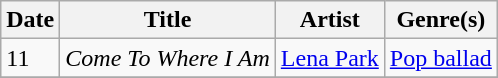<table class="wikitable" style="text-align: left;">
<tr>
<th>Date</th>
<th>Title</th>
<th>Artist</th>
<th>Genre(s)</th>
</tr>
<tr>
<td>11</td>
<td><em>Come To Where I Am</em></td>
<td><a href='#'>Lena Park</a></td>
<td><a href='#'>Pop ballad</a></td>
</tr>
<tr>
</tr>
</table>
